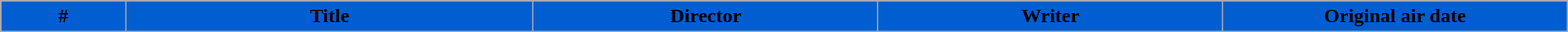<table class="wikitable plainrowheaders" style="width:100%; background:#FFFFFF;">
<tr>
<th style="background-color:#005ED0" width=8%>#</th>
<th style="background-color:#005ED0" width=26%>Title</th>
<th style="background-color:#005ED0" width=22%>Director</th>
<th style="background-color:#005ED0" width=22%>Writer</th>
<th style="background-color:#005ED0" width=22%>Original air date<br>




</th>
</tr>
</table>
